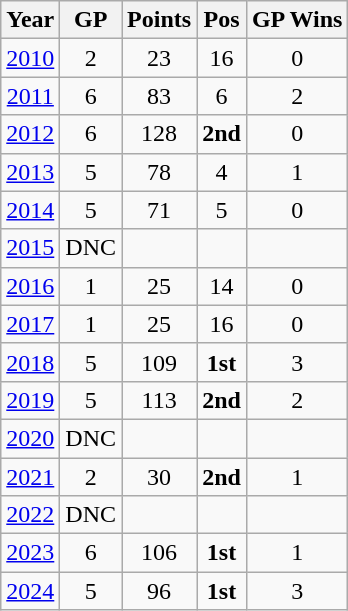<table class="wikitable" style="text-align:center;">
<tr>
<th>Year</th>
<th>GP</th>
<th>Points</th>
<th>Pos</th>
<th>GP Wins</th>
</tr>
<tr>
<td><a href='#'>2010</a></td>
<td>2</td>
<td>23</td>
<td>16</td>
<td>0</td>
</tr>
<tr>
<td><a href='#'>2011</a></td>
<td>6</td>
<td>83</td>
<td>6</td>
<td>2</td>
</tr>
<tr>
<td><a href='#'>2012</a></td>
<td>6</td>
<td>128</td>
<td><strong>2nd</strong></td>
<td>0</td>
</tr>
<tr>
<td><a href='#'>2013</a></td>
<td>5</td>
<td>78</td>
<td>4</td>
<td>1</td>
</tr>
<tr>
<td><a href='#'>2014</a></td>
<td>5</td>
<td>71</td>
<td>5</td>
<td>0</td>
</tr>
<tr>
<td><a href='#'>2015</a></td>
<td>DNC</td>
<td></td>
<td></td>
</tr>
<tr>
<td><a href='#'>2016</a></td>
<td>1</td>
<td>25</td>
<td>14</td>
<td>0</td>
</tr>
<tr>
<td><a href='#'>2017</a></td>
<td>1</td>
<td>25</td>
<td>16</td>
<td>0</td>
</tr>
<tr>
<td><a href='#'>2018</a></td>
<td>5</td>
<td>109</td>
<td><strong>1st</strong></td>
<td>3</td>
</tr>
<tr>
<td><a href='#'>2019</a></td>
<td>5</td>
<td>113</td>
<td><strong>2nd</strong></td>
<td>2</td>
</tr>
<tr>
<td><a href='#'>2020</a></td>
<td>DNC</td>
<td></td>
<td></td>
</tr>
<tr>
<td><a href='#'>2021</a></td>
<td>2</td>
<td>30</td>
<td><strong>2nd</strong></td>
<td>1</td>
</tr>
<tr>
<td><a href='#'>2022</a></td>
<td>DNC</td>
<td></td>
<td></td>
</tr>
<tr>
<td><a href='#'>2023</a></td>
<td>6</td>
<td>106</td>
<td><strong>1st</strong></td>
<td>1</td>
</tr>
<tr>
<td><a href='#'>2024</a></td>
<td>5</td>
<td>96</td>
<td><strong>1st</strong></td>
<td>3</td>
</tr>
</table>
